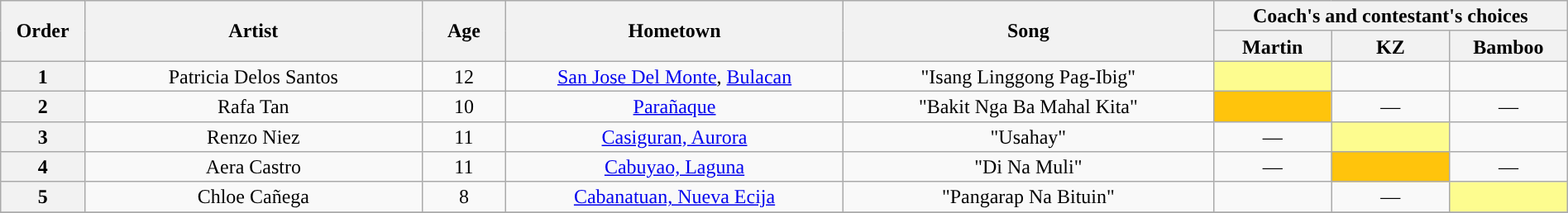<table class="wikitable" style="text-align:center; line-height:17px; width:100%;">
<tr>
<th rowspan="2" scope="col" width="05%">Order</th>
<th rowspan="2" scope="col" width="20%">Artist</th>
<th rowspan="2" scope="col" width="05%">Age</th>
<th rowspan="2" scope="col" width="20%">Hometown</th>
<th rowspan="2" scope="col" width="22%">Song</th>
<th colspan="3">Coach's and contestant's choices</th>
</tr>
<tr>
<th width="07%">Martin</th>
<th width="07%">KZ</th>
<th width="07%">Bamboo</th>
</tr>
<tr>
<th>1</th>
<td>Patricia Delos Santos</td>
<td>12</td>
<td><a href='#'>San Jose Del Monte</a>, <a href='#'>Bulacan</a></td>
<td>"Isang Linggong Pag-Ibig"</td>
<td style="background:#fdfc8f;"><strong></strong></td>
<td><strong></strong></td>
<td><strong></strong></td>
</tr>
<tr>
<th>2</th>
<td>Rafa Tan</td>
<td>10</td>
<td><a href='#'>Parañaque</a></td>
<td>"Bakit Nga Ba Mahal Kita"</td>
<td style="background:#FFC40C;"><strong></strong></td>
<td>—</td>
<td>—</td>
</tr>
<tr>
<th>3</th>
<td>Renzo Niez</td>
<td>11</td>
<td><a href='#'>Casiguran, Aurora</a></td>
<td>"Usahay"</td>
<td>—</td>
<td style="background:#fdfc8f;"><strong></strong></td>
<td><strong></strong></td>
</tr>
<tr>
<th>4</th>
<td>Aera Castro</td>
<td>11</td>
<td><a href='#'>Cabuyao, Laguna</a></td>
<td>"Di Na Muli"</td>
<td>—</td>
<td style="background:#FFC40C;"><strong></strong></td>
<td>—</td>
</tr>
<tr>
<th>5</th>
<td>Chloe Cañega</td>
<td>8</td>
<td><a href='#'>Cabanatuan, Nueva Ecija</a></td>
<td>"Pangarap Na Bituin"</td>
<td><strong></strong></td>
<td>—</td>
<td style="background:#fdfc8f;"><strong></strong></td>
</tr>
<tr>
</tr>
</table>
